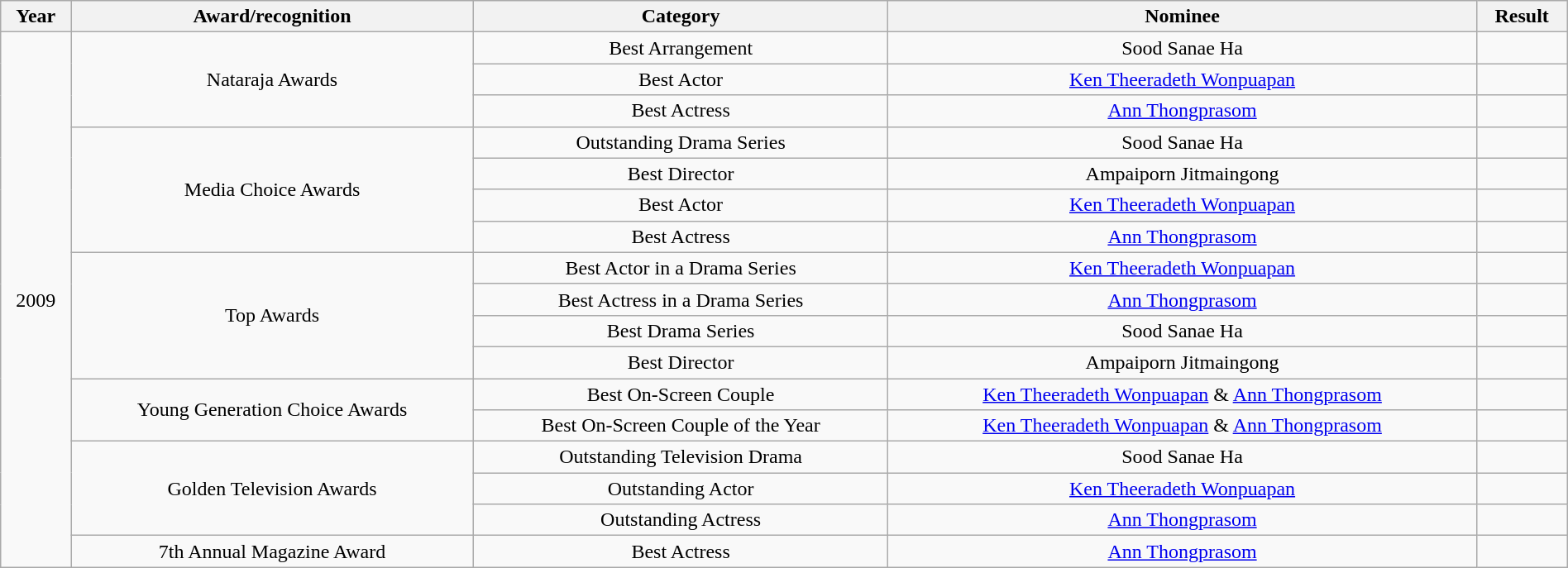<table class="wikitable" style="text-align:center; font-size:100%; line-height:18px;"  width="100%">
<tr>
<th>Year</th>
<th>Award/recognition</th>
<th>Category</th>
<th>Nominee</th>
<th>Result</th>
</tr>
<tr>
<td rowspan="17">2009</td>
<td rowspan="3">Nataraja Awards</td>
<td>Best Arrangement</td>
<td>Sood Sanae Ha</td>
<td></td>
</tr>
<tr>
<td>Best Actor</td>
<td><a href='#'>Ken Theeradeth Wonpuapan</a></td>
<td></td>
</tr>
<tr>
<td>Best Actress</td>
<td><a href='#'>Ann Thongprasom</a></td>
<td></td>
</tr>
<tr>
<td rowspan="4">Media Choice Awards</td>
<td>Outstanding Drama Series</td>
<td>Sood Sanae Ha</td>
<td></td>
</tr>
<tr>
<td>Best Director</td>
<td>Ampaiporn Jitmaingong</td>
<td></td>
</tr>
<tr>
<td>Best Actor</td>
<td><a href='#'>Ken Theeradeth Wonpuapan</a></td>
<td></td>
</tr>
<tr>
<td>Best Actress</td>
<td><a href='#'>Ann Thongprasom</a></td>
<td></td>
</tr>
<tr>
<td rowspan="4">Top Awards</td>
<td>Best Actor in a Drama Series</td>
<td><a href='#'>Ken Theeradeth Wonpuapan</a></td>
<td></td>
</tr>
<tr>
<td>Best Actress in a Drama Series</td>
<td><a href='#'>Ann Thongprasom</a></td>
<td></td>
</tr>
<tr>
<td>Best Drama Series</td>
<td>Sood Sanae Ha</td>
<td></td>
</tr>
<tr>
<td>Best Director</td>
<td>Ampaiporn Jitmaingong</td>
<td></td>
</tr>
<tr>
<td rowspan="2">Young Generation Choice Awards</td>
<td>Best On-Screen Couple</td>
<td><a href='#'>Ken Theeradeth Wonpuapan</a> & <a href='#'>Ann Thongprasom</a></td>
<td></td>
</tr>
<tr>
<td>Best On-Screen Couple of the Year</td>
<td><a href='#'>Ken Theeradeth Wonpuapan</a> & <a href='#'>Ann Thongprasom</a></td>
<td></td>
</tr>
<tr>
<td rowspan="3">Golden Television Awards</td>
<td>Outstanding Television Drama</td>
<td>Sood Sanae Ha</td>
<td></td>
</tr>
<tr>
<td>Outstanding Actor</td>
<td><a href='#'>Ken Theeradeth Wonpuapan</a></td>
<td></td>
</tr>
<tr>
<td>Outstanding Actress</td>
<td><a href='#'>Ann Thongprasom</a></td>
<td></td>
</tr>
<tr>
<td>7th Annual Magazine Award</td>
<td>Best Actress</td>
<td><a href='#'>Ann Thongprasom</a></td>
<td></td>
</tr>
</table>
